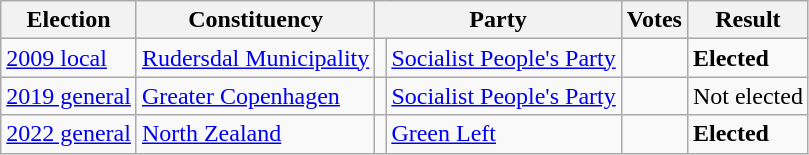<table class="wikitable" style="text-align:left;">
<tr>
<th scope=col>Election</th>
<th scope=col>Constituency</th>
<th scope=col colspan="2">Party</th>
<th scope=col>Votes</th>
<th scope=col>Result</th>
</tr>
<tr>
<td><a href='#'>2009 local</a></td>
<td><a href='#'>Rudersdal Municipality</a></td>
<td></td>
<td><a href='#'>Socialist People's Party</a></td>
<td align=right></td>
<td><strong>Elected</strong></td>
</tr>
<tr>
<td><a href='#'>2019 general</a></td>
<td><a href='#'>Greater Copenhagen</a></td>
<td></td>
<td><a href='#'>Socialist People's Party</a></td>
<td align=right></td>
<td>Not elected</td>
</tr>
<tr>
<td><a href='#'>2022 general</a></td>
<td><a href='#'>North Zealand</a></td>
<td></td>
<td><a href='#'>Green Left</a></td>
<td align=right></td>
<td><strong>Elected</strong></td>
</tr>
</table>
